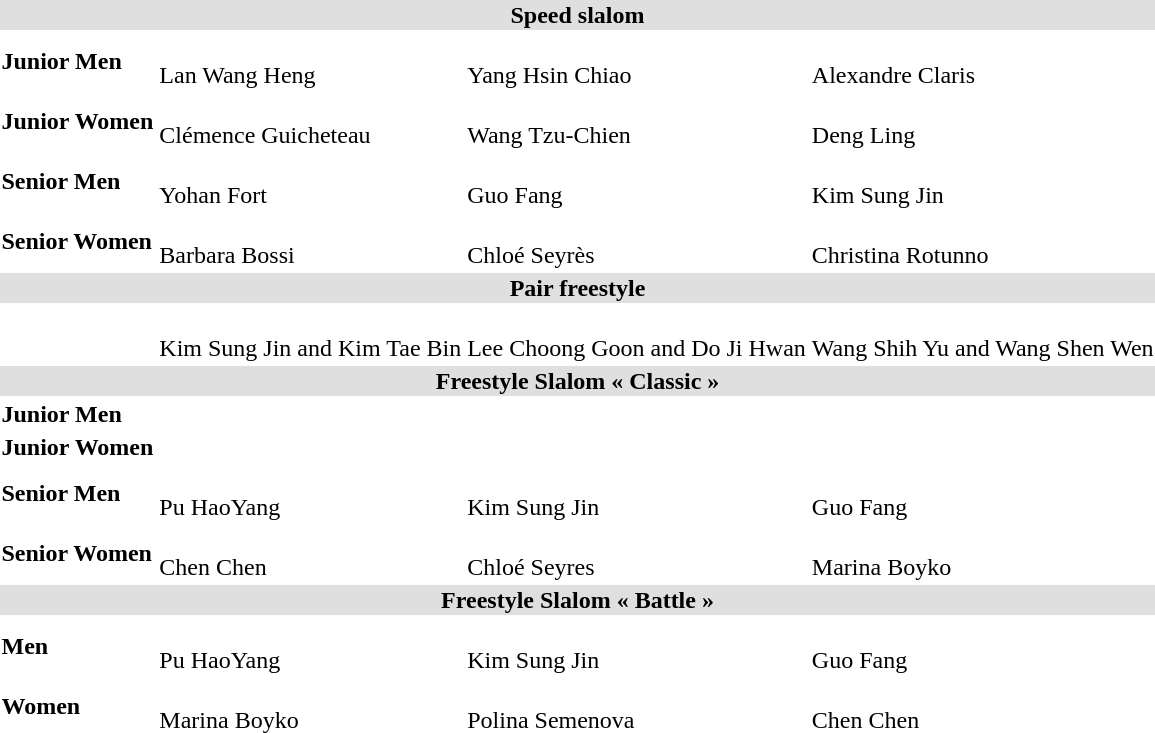<table>
<tr bgcolor="DFDFDF">
<td colspan="4" align="center"><strong>Speed slalom</strong></td>
</tr>
<tr>
<th scope=row style="text-align:left">Junior Men</th>
<td><br>Lan Wang Heng</td>
<td><br>Yang Hsin Chiao</td>
<td><br>Alexandre Claris</td>
</tr>
<tr>
<th scope=row style="text-align:left">Junior Women</th>
<td><br>Clémence Guicheteau</td>
<td><br>Wang Tzu-Chien</td>
<td><br>Deng Ling</td>
</tr>
<tr>
<th scope=row style="text-align:left">Senior Men</th>
<td><br>Yohan Fort</td>
<td><br>Guo Fang</td>
<td><br>Kim Sung Jin</td>
</tr>
<tr>
<th scope=row style="text-align:left">Senior Women</th>
<td><br>Barbara Bossi</td>
<td><br>Chloé Seyrès</td>
<td><br>Christina Rotunno</td>
</tr>
<tr bgcolor="DFDFDF">
<td colspan="4" align="center"><strong>Pair freestyle</strong></td>
</tr>
<tr>
<th scope=row style="text-align:left"></th>
<td><br>Kim Sung Jin and Kim Tae Bin</td>
<td><br>Lee Choong Goon and Do Ji Hwan</td>
<td><br>Wang Shih Yu and Wang Shen Wen</td>
</tr>
<tr bgcolor="DFDFDF">
<td colspan="4" align="center"><strong>Freestyle Slalom « Classic »</strong></td>
</tr>
<tr>
<th scope=row style="text-align:left">Junior Men</th>
<td><br></td>
<td><br></td>
<td><br></td>
</tr>
<tr>
<th scope=row style="text-align:left">Junior Women</th>
<td><br></td>
<td><br></td>
<td><br></td>
</tr>
<tr>
<th scope=row style="text-align:left">Senior Men</th>
<td><br>Pu HaoYang</td>
<td><br>Kim Sung Jin</td>
<td><br>Guo Fang</td>
</tr>
<tr>
<th scope=row style="text-align:left">Senior Women</th>
<td><br>Chen Chen</td>
<td><br>Chloé Seyres</td>
<td><br>Marina Boyko</td>
</tr>
<tr bgcolor="DFDFDF">
<td colspan="4" align="center"><strong>Freestyle Slalom « Battle »</strong></td>
</tr>
<tr>
<th scope=row style="text-align:left">Men</th>
<td><br>Pu HaoYang</td>
<td><br>Kim Sung Jin</td>
<td><br>Guo Fang</td>
</tr>
<tr>
<th scope=row style="text-align:left">Women</th>
<td><br>Marina Boyko</td>
<td><br>Polina Semenova</td>
<td><br>Chen Chen</td>
</tr>
</table>
